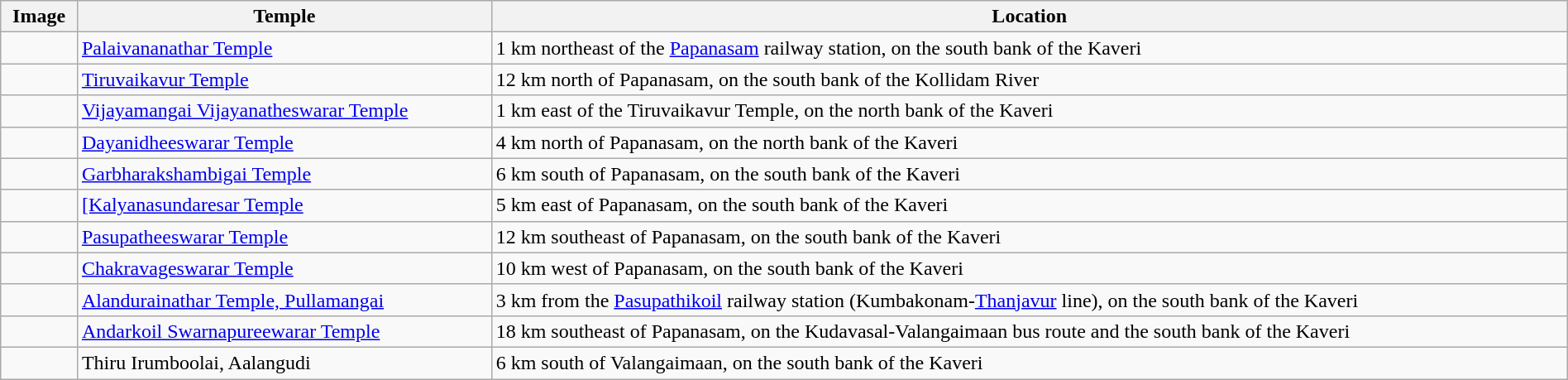<table class="wikitable" border="1" width="100%">
<tr>
<th>Image</th>
<th>Temple</th>
<th>Location</th>
</tr>
<tr>
<td></td>
<td><a href='#'>Palaivananathar Temple</a></td>
<td>1 km northeast of the <a href='#'>Papanasam</a> railway station, on the south bank of the Kaveri</td>
</tr>
<tr>
<td></td>
<td><a href='#'>Tiruvaikavur Temple</a></td>
<td>12 km north of Papanasam, on the south bank of the Kollidam River</td>
</tr>
<tr>
<td></td>
<td><a href='#'>Vijayamangai Vijayanatheswarar Temple</a></td>
<td>1 km east of the Tiruvaikavur Temple, on the north bank of the Kaveri</td>
</tr>
<tr>
<td></td>
<td><a href='#'>Dayanidheeswarar Temple</a></td>
<td>4 km north of Papanasam, on the north bank of the Kaveri</td>
</tr>
<tr>
<td></td>
<td><a href='#'>Garbharakshambigai Temple</a></td>
<td>6 km south of Papanasam, on the south bank of the Kaveri</td>
</tr>
<tr>
<td></td>
<td><a href='#'>[Kalyanasundaresar Temple</a></td>
<td>5 km east of Papanasam, on the south bank of the Kaveri</td>
</tr>
<tr>
<td></td>
<td><a href='#'>Pasupatheeswarar Temple</a></td>
<td>12 km southeast of Papanasam, on the south bank of the Kaveri</td>
</tr>
<tr>
<td></td>
<td><a href='#'>Chakravageswarar Temple</a></td>
<td>10 km west of Papanasam, on the south bank of the Kaveri</td>
</tr>
<tr>
<td></td>
<td><a href='#'>Alandurainathar Temple, Pullamangai</a></td>
<td>3 km from the <a href='#'>Pasupathikoil</a> railway station (Kumbakonam-<a href='#'>Thanjavur</a> line), on the south bank of the Kaveri</td>
</tr>
<tr>
<td></td>
<td><a href='#'>Andarkoil Swarnapureewarar Temple</a></td>
<td>18 km southeast of Papanasam, on the Kudavasal-Valangaimaan bus route and the south bank of the Kaveri</td>
</tr>
<tr>
<td> </td>
<td>Thiru Irumboolai, Aalangudi</td>
<td>6 km south of Valangaimaan, on the south bank of the Kaveri</td>
</tr>
</table>
